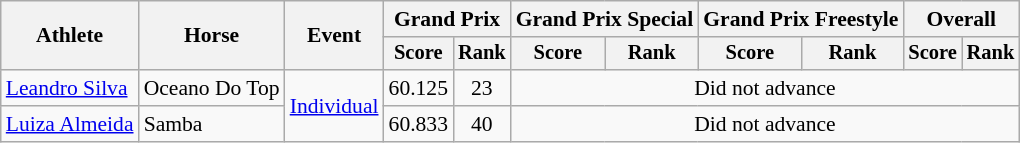<table class=wikitable style="font-size:90%">
<tr>
<th rowspan="2">Athlete</th>
<th rowspan="2">Horse</th>
<th rowspan="2">Event</th>
<th colspan="2">Grand Prix</th>
<th colspan="2">Grand Prix Special</th>
<th colspan="2">Grand Prix Freestyle</th>
<th colspan="2">Overall</th>
</tr>
<tr style="font-size:95%">
<th>Score</th>
<th>Rank</th>
<th>Score</th>
<th>Rank</th>
<th>Score</th>
<th>Rank</th>
<th>Score</th>
<th>Rank</th>
</tr>
<tr align=center>
<td align=left><a href='#'>Leandro Silva</a></td>
<td align=left>Oceano Do Top</td>
<td align=left rowspan=2><a href='#'>Individual</a></td>
<td>60.125</td>
<td>23</td>
<td colspan=6>Did not advance</td>
</tr>
<tr align=center>
<td align=left><a href='#'>Luiza Almeida</a></td>
<td align=left>Samba</td>
<td>60.833</td>
<td>40</td>
<td colspan=6>Did not advance</td>
</tr>
</table>
